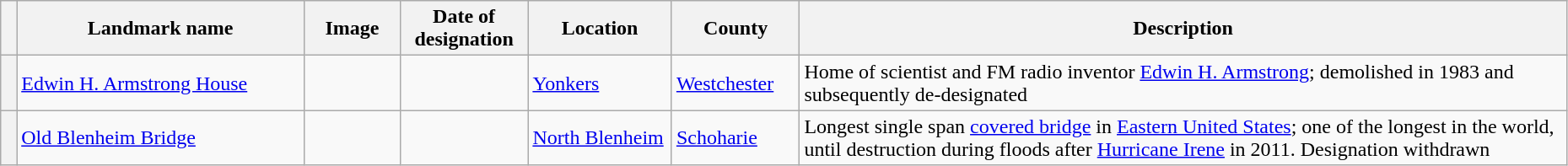<table class="wikitable" style="width:98%">
<tr>
<th scope="col" width="1%"></th>
<th scope="col" width="18%">Landmark name<br></th>
<th scope="col" width="6%" class="unsortable">Image</th>
<th scope="col" date width="8%">Date of designation</th>
<th scope="col" width="9%">Location</th>
<th scope="col" width="8%">County</th>
<th scope="col" width="48%" class="unsortable">Description</th>
</tr>
<tr>
<th></th>
<td><a href='#'>Edwin H. Armstrong House</a></td>
<td> </td>
<td></td>
<td><a href='#'>Yonkers</a></td>
<td><a href='#'>Westchester</a></td>
<td>Home of scientist and FM radio inventor <a href='#'>Edwin H. Armstrong</a>; demolished in 1983 and subsequently de-designated</td>
</tr>
<tr>
<th></th>
<td><a href='#'>Old Blenheim Bridge</a></td>
<td></td>
<td></td>
<td><a href='#'>North Blenheim</a><br><small></small></td>
<td><a href='#'>Schoharie</a></td>
<td>Longest single span <a href='#'>covered bridge</a> in <a href='#'>Eastern United States</a>; one of the longest in the world, until destruction during floods after <a href='#'>Hurricane Irene</a> in 2011. Designation withdrawn </td>
</tr>
</table>
